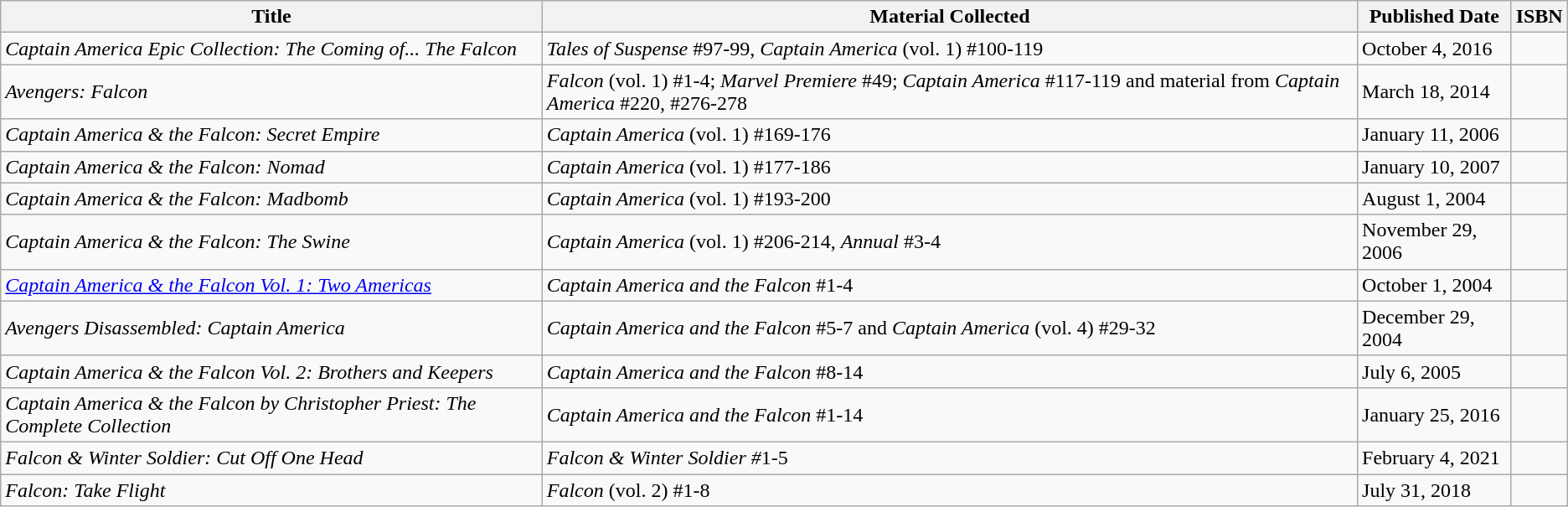<table class="wikitable">
<tr>
<th>Title</th>
<th>Material Collected</th>
<th>Published Date</th>
<th>ISBN</th>
</tr>
<tr>
<td><em>Captain America Epic Collection: The Coming of... The Falcon</em></td>
<td><em>Tales of Suspense</em> #97-99, <em>Captain America</em> (vol. 1) #100-119</td>
<td>October 4, 2016</td>
<td></td>
</tr>
<tr>
<td><em>Avengers: Falcon</em></td>
<td><em>Falcon</em> (vol. 1) #1-4; <em>Marvel Premiere</em> #49; <em>Captain America</em> #117-119 and material from <em>Captain America</em> #220, #276-278</td>
<td>March 18, 2014</td>
<td></td>
</tr>
<tr>
<td><em>Captain America & the Falcon: Secret Empire</em></td>
<td><em>Captain America</em> (vol. 1) #169-176</td>
<td>January 11, 2006</td>
<td></td>
</tr>
<tr>
<td><em>Captain America & the Falcon: Nomad</em></td>
<td><em>Captain America</em> (vol. 1) #177-186</td>
<td>January 10, 2007</td>
<td></td>
</tr>
<tr>
<td><em>Captain America & the Falcon: Madbomb</em></td>
<td><em>Captain America</em> (vol. 1) #193-200</td>
<td>August 1, 2004</td>
<td></td>
</tr>
<tr>
<td><em>Captain America & the Falcon: The Swine</em></td>
<td><em>Captain America</em> (vol. 1) #206-214, <em>Annual</em> #3-4</td>
<td>November 29, 2006</td>
<td></td>
</tr>
<tr>
<td><em><a href='#'>Captain America & the Falcon Vol. 1: Two Americas</a></em></td>
<td><em>Captain America and the Falcon</em> #1-4</td>
<td>October 1, 2004</td>
<td></td>
</tr>
<tr>
<td><em>Avengers Disassembled: Captain America</em></td>
<td><em>Captain America and the Falcon</em> #5-7 and <em>Captain America</em> (vol. 4) #29-32</td>
<td>December 29, 2004</td>
<td></td>
</tr>
<tr>
<td><em>Captain America & the Falcon Vol. 2: Brothers and Keepers</em></td>
<td><em>Captain America and the Falcon</em> #8-14</td>
<td>July 6, 2005</td>
<td></td>
</tr>
<tr>
<td><em>Captain America & the Falcon by Christopher Priest: The Complete Collection</em></td>
<td><em>Captain America and the Falcon</em> #1-14</td>
<td>January 25, 2016</td>
<td></td>
</tr>
<tr>
<td><em>Falcon & Winter Soldier: Cut Off One Head</em></td>
<td><em>Falcon & Winter Soldier #</em>1-5</td>
<td>February 4, 2021</td>
<td></td>
</tr>
<tr>
<td><em>Falcon: Take Flight</em></td>
<td><em>Falcon</em> (vol. 2) #1-8</td>
<td>July 31, 2018</td>
<td></td>
</tr>
</table>
